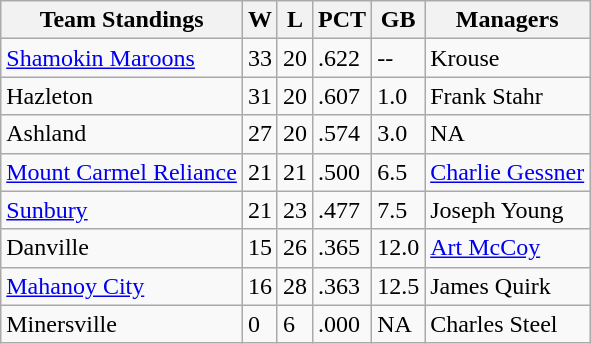<table class="wikitable">
<tr>
<th>Team Standings</th>
<th>W</th>
<th>L</th>
<th>PCT</th>
<th>GB</th>
<th>Managers</th>
</tr>
<tr>
<td><a href='#'>Shamokin Maroons</a></td>
<td>33</td>
<td>20</td>
<td>.622</td>
<td>--</td>
<td>Krouse</td>
</tr>
<tr>
<td>Hazleton</td>
<td>31</td>
<td>20</td>
<td>.607</td>
<td>1.0</td>
<td>Frank Stahr</td>
</tr>
<tr>
<td>Ashland</td>
<td>27</td>
<td>20</td>
<td>.574</td>
<td>3.0</td>
<td>NA</td>
</tr>
<tr>
<td><a href='#'>Mount Carmel Reliance</a></td>
<td>21</td>
<td>21</td>
<td>.500</td>
<td>6.5</td>
<td><a href='#'>Charlie Gessner</a></td>
</tr>
<tr>
<td><a href='#'>Sunbury</a></td>
<td>21</td>
<td>23</td>
<td>.477</td>
<td>7.5</td>
<td>Joseph Young</td>
</tr>
<tr>
<td>Danville</td>
<td>15</td>
<td>26</td>
<td>.365</td>
<td>12.0</td>
<td><a href='#'>Art McCoy</a></td>
</tr>
<tr>
<td><a href='#'>Mahanoy City</a></td>
<td>16</td>
<td>28</td>
<td>.363</td>
<td>12.5</td>
<td>James Quirk</td>
</tr>
<tr>
<td>Minersville</td>
<td>0</td>
<td>6</td>
<td>.000</td>
<td>NA</td>
<td>Charles Steel</td>
</tr>
</table>
